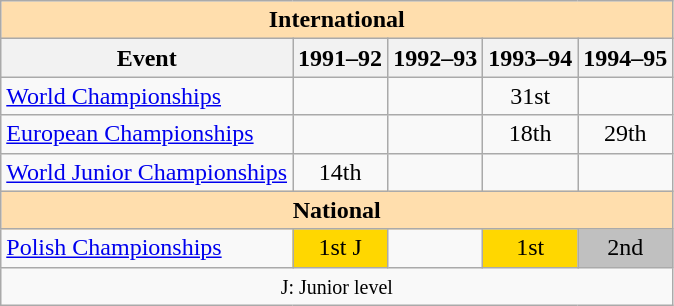<table class="wikitable" style="text-align:center">
<tr>
<th style="background-color: #ffdead; " colspan=5 align=center>International</th>
</tr>
<tr>
<th>Event</th>
<th>1991–92</th>
<th>1992–93</th>
<th>1993–94</th>
<th>1994–95</th>
</tr>
<tr>
<td align=left><a href='#'>World Championships</a></td>
<td></td>
<td></td>
<td>31st</td>
<td></td>
</tr>
<tr>
<td align=left><a href='#'>European Championships</a></td>
<td></td>
<td></td>
<td>18th</td>
<td>29th</td>
</tr>
<tr>
<td align=left><a href='#'>World Junior Championships</a></td>
<td>14th</td>
<td></td>
<td></td>
<td></td>
</tr>
<tr>
<th style="background-color: #ffdead; " colspan=5 align=center>National</th>
</tr>
<tr>
<td align=left><a href='#'>Polish Championships</a></td>
<td bgcolor=gold>1st J</td>
<td></td>
<td bgcolor=gold>1st</td>
<td bgcolor=silver>2nd</td>
</tr>
<tr>
<td colspan=5 align=center><small> J: Junior level </small></td>
</tr>
</table>
